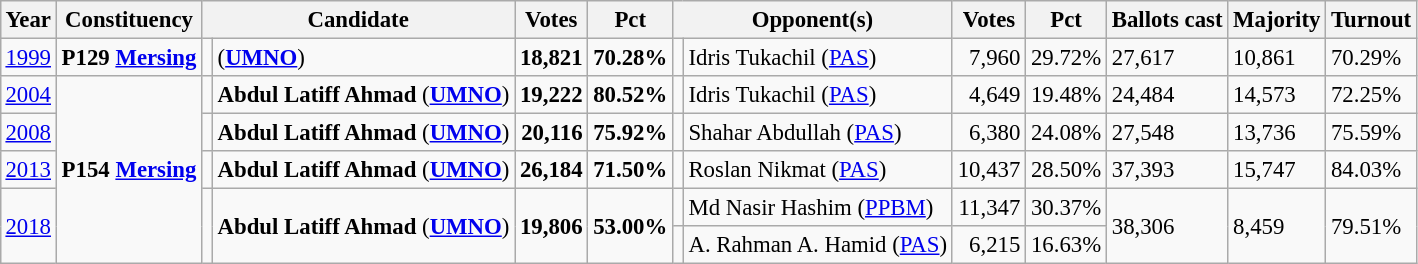<table class="wikitable" style="margin:0.5em ; font-size:95%">
<tr>
<th>Year</th>
<th>Constituency</th>
<th colspan=2>Candidate</th>
<th>Votes</th>
<th>Pct</th>
<th colspan=2>Opponent(s)</th>
<th>Votes</th>
<th>Pct</th>
<th>Ballots cast</th>
<th>Majority</th>
<th>Turnout</th>
</tr>
<tr>
<td><a href='#'>1999</a></td>
<td><strong>P129 <a href='#'>Mersing</a></strong></td>
<td></td>
<td> (<a href='#'><strong>UMNO</strong></a>)</td>
<td align="right"><strong>18,821</strong></td>
<td><strong>70.28%</strong></td>
<td></td>
<td>Idris Tukachil (<a href='#'>PAS</a>)</td>
<td align="right">7,960</td>
<td>29.72%</td>
<td>27,617</td>
<td>10,861</td>
<td>70.29%</td>
</tr>
<tr>
<td><a href='#'>2004</a></td>
<td rowspan=5><strong>P154 <a href='#'>Mersing</a></strong></td>
<td></td>
<td><strong>Abdul Latiff Ahmad</strong> (<a href='#'><strong>UMNO</strong></a>)</td>
<td align="right"><strong>19,222</strong></td>
<td><strong>80.52%</strong></td>
<td></td>
<td>Idris Tukachil (<a href='#'>PAS</a>)</td>
<td align="right">4,649</td>
<td>19.48%</td>
<td>24,484</td>
<td>14,573</td>
<td>72.25%</td>
</tr>
<tr>
<td><a href='#'>2008</a></td>
<td></td>
<td><strong>Abdul Latiff Ahmad</strong> (<a href='#'><strong>UMNO</strong></a>)</td>
<td align="right"><strong>20,116</strong></td>
<td><strong>75.92%</strong></td>
<td></td>
<td>Shahar Abdullah (<a href='#'>PAS</a>)</td>
<td align="right">6,380</td>
<td>24.08%</td>
<td>27,548</td>
<td>13,736</td>
<td>75.59%</td>
</tr>
<tr>
<td><a href='#'>2013</a></td>
<td></td>
<td><strong>Abdul Latiff Ahmad</strong> (<a href='#'><strong>UMNO</strong></a>)</td>
<td align="right"><strong>26,184</strong></td>
<td><strong>71.50%</strong></td>
<td></td>
<td>Roslan Nikmat (<a href='#'>PAS</a>)</td>
<td align="right">10,437</td>
<td>28.50%</td>
<td>37,393</td>
<td>15,747</td>
<td>84.03%</td>
</tr>
<tr>
<td rowspan=2><a href='#'>2018</a></td>
<td rowspan=2 ></td>
<td rowspan=2><strong>Abdul Latiff Ahmad</strong> (<a href='#'><strong>UMNO</strong></a>)</td>
<td rowspan=2 align="right"><strong>19,806</strong></td>
<td rowspan=2><strong>53.00%</strong></td>
<td></td>
<td>Md Nasir Hashim (<a href='#'>PPBM</a>)</td>
<td align="right">11,347</td>
<td>30.37%</td>
<td rowspan=2>38,306</td>
<td rowspan=2>8,459</td>
<td rowspan=2>79.51%</td>
</tr>
<tr>
<td></td>
<td>A. Rahman A. Hamid (<a href='#'>PAS</a>)</td>
<td align="right">6,215</td>
<td>16.63%</td>
</tr>
</table>
